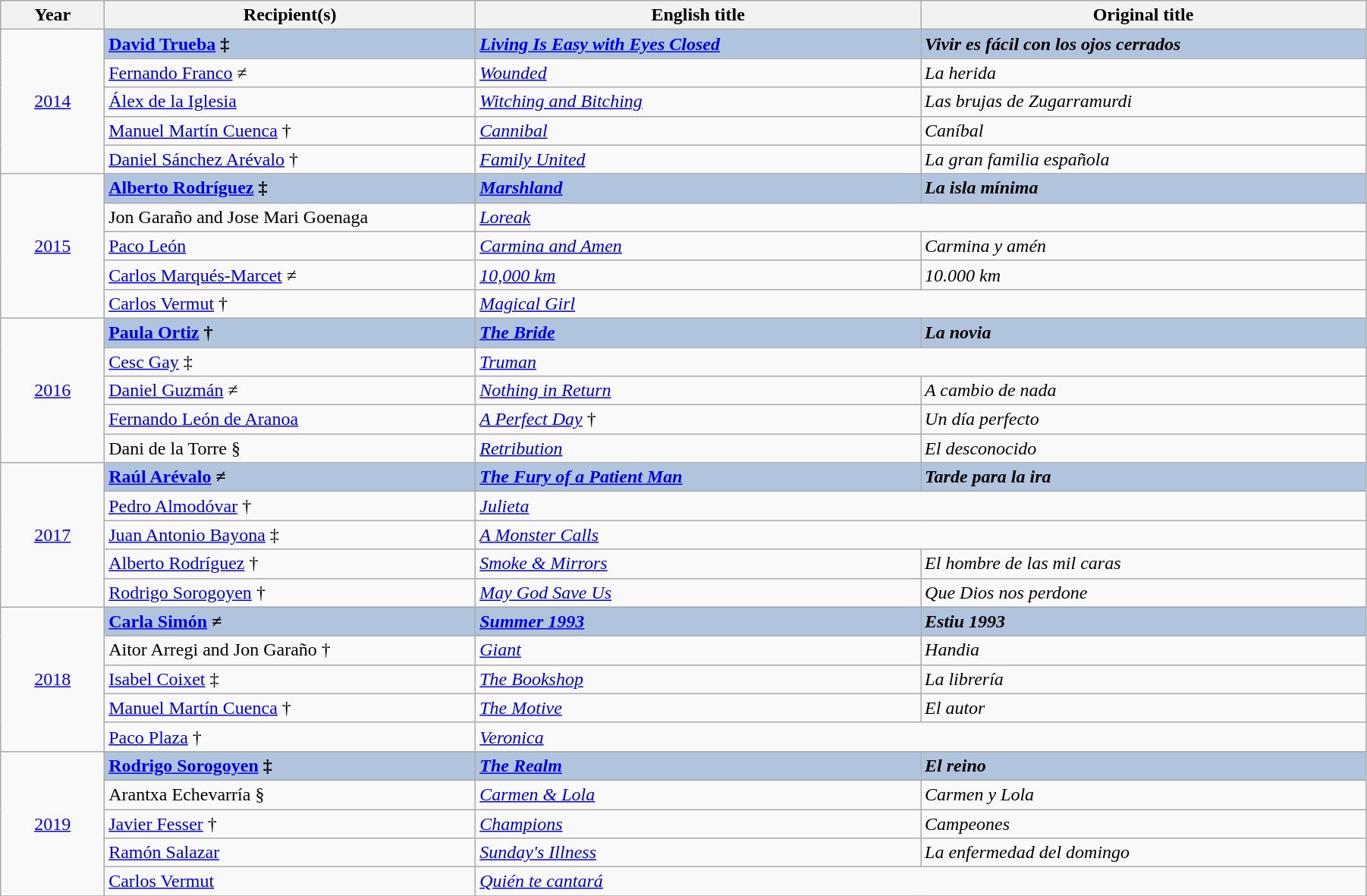<table class="wikitable" width="95%" cellpadding="5">
<tr>
<th width="7%">Year</th>
<th width="25%">Recipient(s)</th>
<th width="30%">English title</th>
<th width="30%">Original title</th>
</tr>
<tr>
<td rowspan=5 style="text-align:center"><a href='#'>2014</a><br></td>
<td style="background:#B0C4DE;"><strong><a href='#'>David Trueba</a> ‡</strong></td>
<td style="background:#B0C4DE;"><strong><em><a href='#'>Living Is Easy with Eyes Closed</a></em></strong></td>
<td style="background:#B0C4DE;"><strong><em>Vivir es fácil con los ojos cerrados</em></strong></td>
</tr>
<tr>
<td><a href='#'>Fernando Franco</a> ≠</td>
<td><em><a href='#'>Wounded</a></em></td>
<td><em>La herida</em></td>
</tr>
<tr>
<td><a href='#'>Álex de la Iglesia</a></td>
<td><em><a href='#'>Witching and Bitching</a></em></td>
<td><em>Las brujas de Zugarramurdi</em></td>
</tr>
<tr>
<td><a href='#'>Manuel Martín Cuenca</a> †</td>
<td><em><a href='#'>Cannibal</a></em></td>
<td><em>Caníbal</em></td>
</tr>
<tr>
<td><a href='#'>Daniel Sánchez Arévalo</a> †</td>
<td><em><a href='#'>Family United</a></em></td>
<td><em>La gran familia española</em></td>
</tr>
<tr>
<td rowspan=5 style="text-align:center"><a href='#'>2015</a><br></td>
<td style="background:#B0C4DE;"><strong><a href='#'>Alberto Rodríguez</a> ‡</strong></td>
<td style="background:#B0C4DE;"><strong><em><a href='#'>Marshland</a></em></strong></td>
<td style="background:#B0C4DE;"><strong><em>La isla mínima</em></strong></td>
</tr>
<tr>
<td>Jon Garaño and Jose Mari Goenaga</td>
<td colspan="2"><em><a href='#'>Loreak</a></em></td>
</tr>
<tr>
<td><a href='#'>Paco León</a></td>
<td><em><a href='#'>Carmina and Amen</a></em></td>
<td><em>Carmina y amén</em></td>
</tr>
<tr>
<td><a href='#'>Carlos Marqués-Marcet</a> ≠</td>
<td><em><a href='#'>10,000 km</a></em></td>
<td><em>10.000 km</em></td>
</tr>
<tr>
<td><a href='#'>Carlos Vermut</a> †</td>
<td colspan="2"><em><a href='#'>Magical Girl</a></em></td>
</tr>
<tr>
<td rowspan=5 style="text-align:center"><a href='#'>2016</a><br></td>
<td style="background:#B0C4DE;"><strong><a href='#'>Paula Ortiz</a> †</strong></td>
<td style="background:#B0C4DE;"><strong><em><a href='#'>The Bride</a></em></strong></td>
<td style="background:#B0C4DE;"><strong><em>La novia</em></strong></td>
</tr>
<tr>
<td><a href='#'>Cesc Gay</a> ‡</td>
<td colspan="2"><em><a href='#'>Truman</a></em></td>
</tr>
<tr>
<td><a href='#'>Daniel Guzmán</a> ≠</td>
<td><em><a href='#'>Nothing in Return</a></em></td>
<td><em>A cambio de nada</em></td>
</tr>
<tr>
<td><a href='#'>Fernando León de Aranoa</a></td>
<td><em><a href='#'>A Perfect Day</a></em> †</td>
<td><em>Un día perfecto</em></td>
</tr>
<tr>
<td>Dani de la Torre §</td>
<td><em><a href='#'>Retribution</a></em></td>
<td><em>El desconocido</em></td>
</tr>
<tr>
<td rowspan=5 style="text-align:center"><a href='#'>2017</a><br></td>
<td style="background:#B0C4DE;"><strong><a href='#'>Raúl Arévalo</a> ≠</strong></td>
<td style="background:#B0C4DE;"><strong><em><a href='#'>The Fury of a Patient Man</a></em></strong></td>
<td style="background:#B0C4DE;"><strong><em>Tarde para la ira</em></strong></td>
</tr>
<tr>
<td><a href='#'>Pedro Almodóvar</a> †</td>
<td colspan="2"><em><a href='#'>Julieta</a></em></td>
</tr>
<tr>
<td><a href='#'>Juan Antonio Bayona</a> ‡</td>
<td colspan="2"><em><a href='#'>A Monster Calls</a></em></td>
</tr>
<tr>
<td><a href='#'>Alberto Rodríguez</a> †</td>
<td><em><a href='#'>Smoke & Mirrors</a></em></td>
<td><em>El hombre de las mil caras</em></td>
</tr>
<tr>
<td><a href='#'>Rodrigo Sorogoyen</a> †</td>
<td><em><a href='#'>May God Save Us</a></em></td>
<td><em>Que Dios nos perdone</em></td>
</tr>
<tr>
<td rowspan=5 style="text-align:center"><a href='#'>2018</a><br></td>
<td style="background:#B0C4DE;"><strong><a href='#'>Carla Simón</a> ≠</strong></td>
<td style="background:#B0C4DE;"><strong><em><a href='#'>Summer 1993</a></em></strong></td>
<td style="background:#B0C4DE;"><strong><em>Estiu 1993</em></strong></td>
</tr>
<tr>
<td>Aitor Arregi and Jon Garaño †</td>
<td><em><a href='#'>Giant</a></em></td>
<td><em>Handia</em></td>
</tr>
<tr>
<td><a href='#'>Isabel Coixet</a> ‡</td>
<td><em><a href='#'>The Bookshop</a></em></td>
<td><em>La librería</em></td>
</tr>
<tr>
<td><a href='#'>Manuel Martín Cuenca</a> †</td>
<td><em><a href='#'>The Motive</a></em></td>
<td><em>El autor</em></td>
</tr>
<tr>
<td><a href='#'>Paco Plaza</a> †</td>
<td colspan="2"><em><a href='#'>Veronica</a></em></td>
</tr>
<tr>
<td rowspan=5 style="text-align:center"><a href='#'>2019</a><br></td>
<td style="background:#B0C4DE;"><strong><a href='#'>Rodrigo Sorogoyen</a> ‡</strong></td>
<td style="background:#B0C4DE;"><strong><em><a href='#'>The Realm</a></em></strong></td>
<td style="background:#B0C4DE;"><strong><em>El reino</em></strong></td>
</tr>
<tr>
<td>Arantxa Echevarría §</td>
<td><em><a href='#'>Carmen & Lola</a></em></td>
<td><em>Carmen y Lola</em></td>
</tr>
<tr>
<td><a href='#'>Javier Fesser</a> †</td>
<td><em><a href='#'>Champions</a></em></td>
<td><em>Campeones</em></td>
</tr>
<tr>
<td><a href='#'>Ramón Salazar</a></td>
<td><em><a href='#'>Sunday's Illness</a></em></td>
<td><em>La enfermedad del domingo</em></td>
</tr>
<tr>
<td><a href='#'>Carlos Vermut</a></td>
<td colspan="2"><em><a href='#'>Quién te cantará</a></em></td>
</tr>
<tr>
</tr>
</table>
